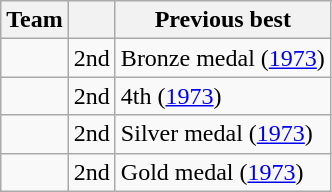<table class="wikitable">
<tr>
<th>Team</th>
<th></th>
<th>Previous best</th>
</tr>
<tr>
<td></td>
<td>2nd</td>
<td>Bronze medal (<a href='#'>1973</a>)</td>
</tr>
<tr>
<td></td>
<td>2nd</td>
<td>4th (<a href='#'>1973</a>)</td>
</tr>
<tr>
<td></td>
<td>2nd</td>
<td>Silver medal (<a href='#'>1973</a>)</td>
</tr>
<tr>
<td></td>
<td>2nd</td>
<td>Gold medal (<a href='#'>1973</a>)</td>
</tr>
</table>
